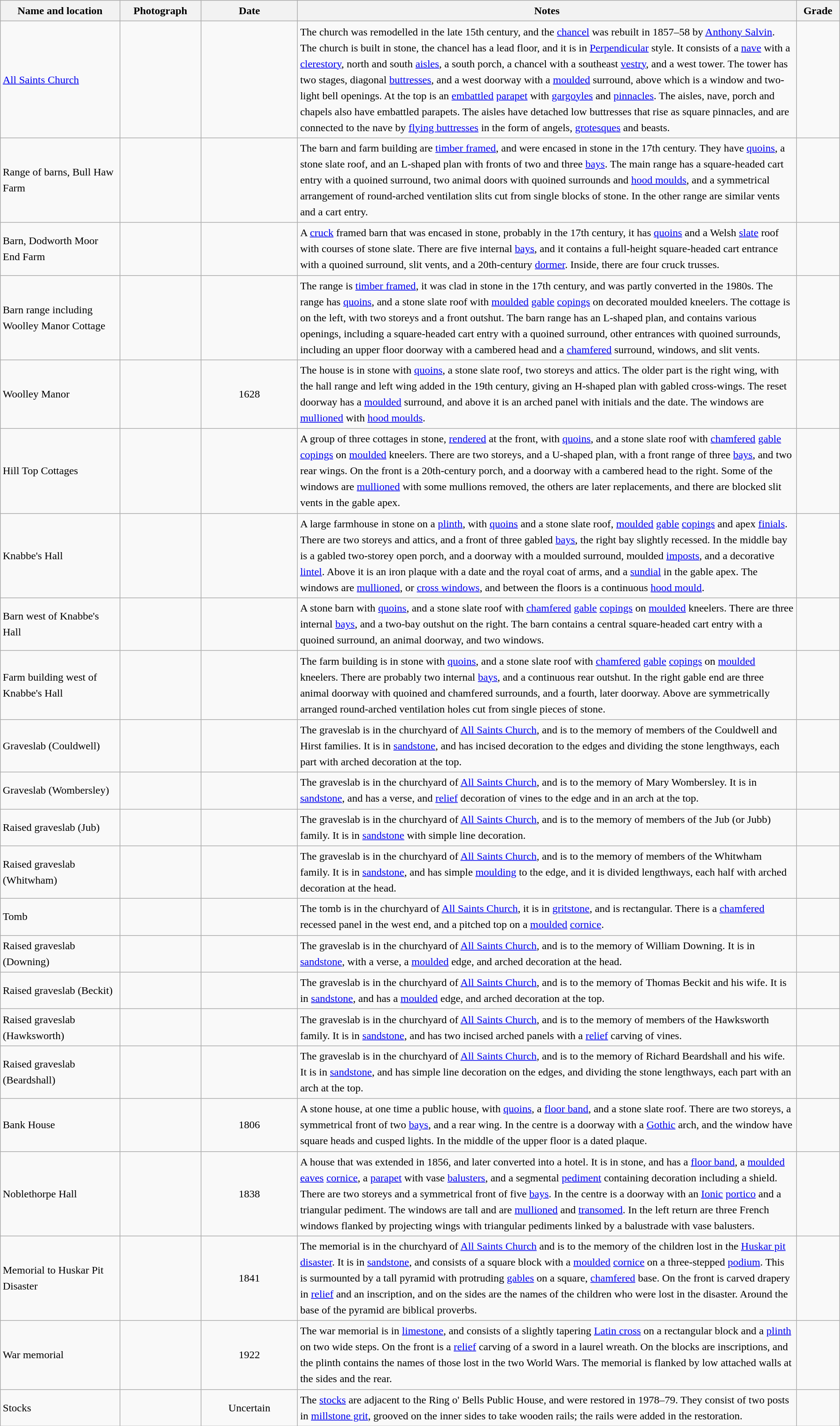<table class="wikitable sortable plainrowheaders" style="width:100%; border:0; text-align:left; line-height:150%;">
<tr>
<th scope="col"  style="width:150px">Name and location</th>
<th scope="col"  style="width:100px" class="unsortable">Photograph</th>
<th scope="col"  style="width:120px">Date</th>
<th scope="col"  style="width:650px" class="unsortable">Notes</th>
<th scope="col"  style="width:50px">Grade</th>
</tr>
<tr>
<td><a href='#'>All Saints Church</a><br><small></small></td>
<td></td>
<td align="center"></td>
<td>The church was remodelled in the late 15th century, and the <a href='#'>chancel</a> was rebuilt in 1857–58 by <a href='#'>Anthony Salvin</a>.  The church is built in stone, the chancel has a lead floor, and it is in <a href='#'>Perpendicular</a> style.  It consists of a <a href='#'>nave</a> with a <a href='#'>clerestory</a>, north and south <a href='#'>aisles</a>, a south porch, a chancel with a southeast <a href='#'>vestry</a>, and a west tower.  The tower has two stages, diagonal <a href='#'>buttresses</a>, and a west doorway with a <a href='#'>moulded</a> surround, above which is a window and two-light bell openings.  At the top is an <a href='#'>embattled</a> <a href='#'>parapet</a> with <a href='#'>gargoyles</a> and <a href='#'>pinnacles</a>.  The aisles, nave, porch and chapels also have embattled parapets.  The aisles have detached low buttresses that rise as square pinnacles, and are connected to the nave by <a href='#'>flying buttresses</a> in the form of angels, <a href='#'>grotesques</a> and beasts.</td>
<td align="center" ></td>
</tr>
<tr>
<td>Range of barns, Bull Haw Farm<br><small></small></td>
<td></td>
<td align="center"></td>
<td>The barn and farm building are <a href='#'>timber framed</a>, and were encased in stone in the 17th century.  They have <a href='#'>quoins</a>, a stone slate roof, and an L-shaped plan with fronts of two and three <a href='#'>bays</a>.  The main range has a square-headed cart entry with a quoined surround, two animal doors with quoined surrounds and <a href='#'>hood moulds</a>, and a symmetrical arrangement of round-arched ventilation slits cut from single blocks of stone.  In the other range are similar vents and a cart entry.</td>
<td align="center" ></td>
</tr>
<tr>
<td>Barn, Dodworth Moor End Farm<br><small></small></td>
<td></td>
<td align="center"></td>
<td>A <a href='#'>cruck</a> framed barn that was encased in stone, probably in the 17th century, it has <a href='#'>quoins</a> and a Welsh <a href='#'>slate</a> roof with courses of stone slate.  There are five internal <a href='#'>bays</a>, and it contains a full-height square-headed cart entrance with a quoined surround, slit vents, and a 20th-century <a href='#'>dormer</a>.  Inside, there are four cruck trusses.</td>
<td align="center" ></td>
</tr>
<tr>
<td>Barn range including Woolley Manor Cottage<br><small></small></td>
<td></td>
<td align="center"></td>
<td>The range is <a href='#'>timber framed</a>, it was clad in stone in the 17th century, and was partly converted in the 1980s.  The range has <a href='#'>quoins</a>, and a stone slate roof with <a href='#'>moulded</a> <a href='#'>gable</a> <a href='#'>copings</a> on decorated moulded kneelers.  The cottage is on the left, with two storeys and a front outshut.  The barn range has an L-shaped plan, and contains various openings, including a square-headed cart entry with a quoined surround, other entrances with quoined surrounds, including an upper floor doorway with a cambered head and a <a href='#'>chamfered</a> surround, windows, and slit vents.</td>
<td align="center" ></td>
</tr>
<tr>
<td>Woolley Manor<br><small></small></td>
<td></td>
<td align="center">1628</td>
<td>The house is in stone with <a href='#'>quoins</a>, a stone slate roof, two storeys and attics.  The older part is the right wing, with the hall range and left wing added in the 19th century, giving an H-shaped plan with gabled cross-wings.  The reset doorway has a <a href='#'>moulded</a> surround, and above it is an arched panel with initials and the date.  The windows are <a href='#'>mullioned</a> with <a href='#'>hood moulds</a>.</td>
<td align="center" ></td>
</tr>
<tr>
<td>Hill Top Cottages<br><small></small></td>
<td></td>
<td align="center"></td>
<td>A group of three cottages in stone, <a href='#'>rendered</a> at the front, with <a href='#'>quoins</a>, and a stone slate roof with <a href='#'>chamfered</a> <a href='#'>gable</a> <a href='#'>copings</a> on <a href='#'>moulded</a> kneelers.  There are two storeys, and a U-shaped plan, with a front range of three <a href='#'>bays</a>, and two rear wings.  On the front is a 20th-century porch, and a doorway with a cambered head to the right.  Some of the windows are <a href='#'>mullioned</a> with some mullions removed, the others are later replacements, and there are blocked slit vents in the gable apex.</td>
<td align="center" ></td>
</tr>
<tr>
<td>Knabbe's Hall<br><small></small></td>
<td></td>
<td align="center"></td>
<td>A large farmhouse in stone on a <a href='#'>plinth</a>, with <a href='#'>quoins</a> and a stone slate roof, <a href='#'>moulded</a> <a href='#'>gable</a> <a href='#'>copings</a> and apex <a href='#'>finials</a>.  There are two storeys and attics, and a front of three gabled <a href='#'>bays</a>, the right bay slightly recessed.  In the middle bay is a gabled two-storey open porch, and a doorway with a moulded surround, moulded <a href='#'>imposts</a>, and a decorative <a href='#'>lintel</a>.  Above it is an iron plaque with a date and the royal coat of arms, and a <a href='#'>sundial</a> in the gable apex.  The windows are <a href='#'>mullioned</a>, or <a href='#'>cross windows</a>, and between the floors is a continuous <a href='#'>hood mould</a>.</td>
<td align="center" ></td>
</tr>
<tr>
<td>Barn west of Knabbe's Hall<br><small></small></td>
<td></td>
<td align="center"></td>
<td>A stone barn with <a href='#'>quoins</a>, and a stone slate roof with <a href='#'>chamfered</a> <a href='#'>gable</a> <a href='#'>copings</a> on <a href='#'>moulded</a> kneelers.  There are three internal <a href='#'>bays</a>, and a two-bay outshut on the right.  The barn contains a central square-headed cart entry with a quoined surround, an animal doorway, and two windows.</td>
<td align="center" ></td>
</tr>
<tr>
<td>Farm building west of Knabbe's Hall<br><small></small></td>
<td></td>
<td align="center"></td>
<td>The farm building is in stone with <a href='#'>quoins</a>, and a stone slate roof with <a href='#'>chamfered</a> <a href='#'>gable</a> <a href='#'>copings</a> on <a href='#'>moulded</a> kneelers.  There are probably two internal <a href='#'>bays</a>, and a continuous rear outshut.  In the right gable end are three animal doorway with quoined and chamfered surrounds, and a fourth, later doorway. Above are symmetrically arranged round-arched ventilation holes cut from single pieces of stone.</td>
<td align="center" ></td>
</tr>
<tr>
<td>Graveslab (Couldwell)<br><small></small></td>
<td></td>
<td align="center"></td>
<td>The graveslab is in the churchyard of <a href='#'>All Saints Church</a>, and is to the memory of members of the Couldwell and Hirst families.  It is in <a href='#'>sandstone</a>, and has incised decoration to the edges and dividing the stone lengthways, each part with arched decoration at the top.</td>
<td align="center" ></td>
</tr>
<tr>
<td>Graveslab (Wombersley)<br><small></small></td>
<td></td>
<td align="center"></td>
<td>The graveslab is in the churchyard of <a href='#'>All Saints Church</a>, and is to the memory of Mary Wombersley.  It is in <a href='#'>sandstone</a>, and has a verse, and <a href='#'>relief</a> decoration of vines to the edge and in an arch at the top.</td>
<td align="center" ></td>
</tr>
<tr>
<td>Raised graveslab (Jub)<br><small></small></td>
<td></td>
<td align="center"></td>
<td>The graveslab is in the churchyard of <a href='#'>All Saints Church</a>, and is to the memory of members of the Jub (or Jubb) family.  It is in <a href='#'>sandstone</a> with simple line decoration.</td>
<td align="center" ></td>
</tr>
<tr>
<td>Raised graveslab (Whitwham)<br><small></small></td>
<td></td>
<td align="center"></td>
<td>The graveslab is in the churchyard of <a href='#'>All Saints Church</a>, and is to the memory of members of the Whitwham family.  It is in <a href='#'>sandstone</a>, and has simple <a href='#'>moulding</a> to the edge, and it is divided lengthways, each half with arched decoration at the head.</td>
<td align="center" ></td>
</tr>
<tr>
<td>Tomb<br><small></small></td>
<td></td>
<td align="center"></td>
<td>The tomb is in the churchyard of <a href='#'>All Saints Church</a>, it is in <a href='#'>gritstone</a>, and is rectangular.  There is a <a href='#'>chamfered</a> recessed panel in the west end, and a pitched  top on a <a href='#'>moulded</a> <a href='#'>cornice</a>.</td>
<td align="center" ></td>
</tr>
<tr>
<td>Raised graveslab (Downing)<br><small></small></td>
<td></td>
<td align="center"></td>
<td>The graveslab is in the churchyard of <a href='#'>All Saints Church</a>, and is to the memory of William Downing.  It is in <a href='#'>sandstone</a>, with a verse, a <a href='#'>moulded</a> edge, and arched decoration at the head.</td>
<td align="center" ></td>
</tr>
<tr>
<td>Raised graveslab (Beckit)<br><small></small></td>
<td></td>
<td align="center"></td>
<td>The graveslab is in the churchyard of <a href='#'>All Saints Church</a>, and is to the memory of Thomas Beckit and his wife.  It is in <a href='#'>sandstone</a>, and has a <a href='#'>moulded</a> edge, and arched decoration at the top.</td>
<td align="center" ></td>
</tr>
<tr>
<td>Raised graveslab (Hawksworth)<br><small></small></td>
<td></td>
<td align="center"></td>
<td>The graveslab is in the churchyard of <a href='#'>All Saints Church</a>, and is to the memory of members of the Hawksworth family.  It is in <a href='#'>sandstone</a>, and has two incised arched panels with a <a href='#'>relief</a> carving of vines.</td>
<td align="center" ></td>
</tr>
<tr>
<td>Raised graveslab (Beardshall)<br><small></small></td>
<td></td>
<td align="center"></td>
<td>The graveslab is in the churchyard of <a href='#'>All Saints Church</a>, and is to the memory of Richard Beardshall and his wife.  It is in <a href='#'>sandstone</a>, and has simple line decoration on the edges, and dividing the stone lengthways, each part with an arch at the top.</td>
<td align="center" ></td>
</tr>
<tr>
<td>Bank House<br><small></small></td>
<td></td>
<td align="center">1806</td>
<td>A stone house, at one time a public house, with <a href='#'>quoins</a>, a <a href='#'>floor band</a>, and a stone slate roof.  There are two storeys, a symmetrical front of two <a href='#'>bays</a>, and a rear wing.  In the centre is a doorway with a <a href='#'>Gothic</a> arch, and the window have square heads and cusped lights.  In the middle of the upper floor is a dated plaque.</td>
<td align="center" ></td>
</tr>
<tr>
<td>Noblethorpe Hall<br><small></small></td>
<td></td>
<td align="center">1838</td>
<td>A house that was extended in 1856, and later converted into a hotel.  It is in stone, and has a <a href='#'>floor band</a>, a <a href='#'>moulded</a> <a href='#'>eaves</a> <a href='#'>cornice</a>, a <a href='#'>parapet</a> with vase <a href='#'>balusters</a>, and a segmental <a href='#'>pediment</a> containing decoration including a shield.  There are two storeys and a symmetrical front of five <a href='#'>bays</a>.  In the centre is a doorway with an <a href='#'>Ionic</a> <a href='#'>portico</a> and a triangular pediment.  The windows are tall and are <a href='#'>mullioned</a> and <a href='#'>transomed</a>.  In the left return are three French windows flanked by projecting wings with triangular pediments linked by a balustrade with vase balusters.</td>
<td align="center" ></td>
</tr>
<tr>
<td>Memorial to Huskar Pit Disaster<br><small></small></td>
<td></td>
<td align="center">1841</td>
<td>The memorial is in the churchyard of <a href='#'>All Saints Church</a> and is to the memory of the children lost in the <a href='#'>Huskar pit disaster</a>.  It is in <a href='#'>sandstone</a>, and consists of a square block with a <a href='#'>moulded</a> <a href='#'>cornice</a> on a three-stepped <a href='#'>podium</a>.  This is surmounted by a tall pyramid with protruding <a href='#'>gables</a> on a square, <a href='#'>chamfered</a> base.  On the front is carved drapery in <a href='#'>relief</a> and an inscription, and on the sides are the names of the children who were lost in the disaster.  Around the base of the pyramid are biblical proverbs.</td>
<td align="center" ></td>
</tr>
<tr>
<td>War memorial<br><small></small></td>
<td></td>
<td align="center">1922</td>
<td>The war memorial is in <a href='#'>limestone</a>, and consists of a slightly tapering <a href='#'>Latin cross</a> on a rectangular block and a <a href='#'>plinth</a> on two wide steps.  On the front is a <a href='#'>relief</a> carving of a sword in a laurel wreath.  On the blocks are inscriptions, and the plinth contains the names of those lost in the two World Wars.  The memorial is flanked by low attached walls at the sides and the rear.</td>
<td align="center" ></td>
</tr>
<tr>
<td>Stocks<br><small></small></td>
<td></td>
<td align="center">Uncertain</td>
<td>The <a href='#'>stocks</a> are adjacent to the Ring o' Bells Public House, and were restored in 1978–79.  They consist of two posts in <a href='#'>millstone grit</a>, grooved on the inner sides to take wooden rails; the rails were added in the restoration.</td>
<td align="center" ></td>
</tr>
<tr>
</tr>
</table>
